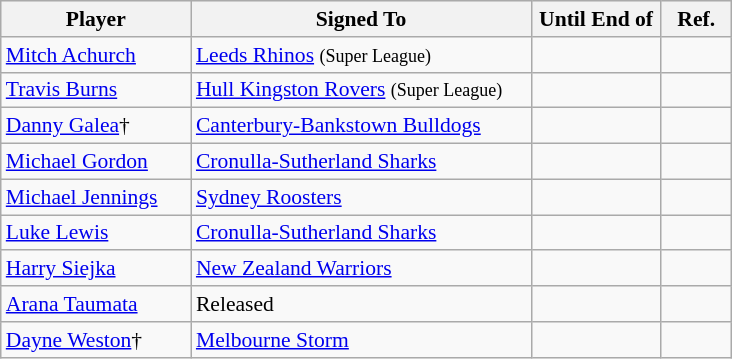<table class="wikitable" style="font-size:90%">
<tr bgcolor="#efefef">
<th width="120">Player</th>
<th width="220">Signed To</th>
<th width="80">Until End of</th>
<th width="40">Ref.</th>
</tr>
<tr>
<td><a href='#'>Mitch Achurch</a></td>
<td> <a href='#'>Leeds Rhinos</a> <small>(Super League)</small></td>
<td></td>
<td></td>
</tr>
<tr>
<td><a href='#'>Travis Burns</a></td>
<td> <a href='#'>Hull Kingston Rovers</a> <small>(Super League)</small></td>
<td></td>
<td></td>
</tr>
<tr>
<td><a href='#'>Danny Galea</a>†</td>
<td> <a href='#'>Canterbury-Bankstown Bulldogs</a></td>
<td></td>
<td></td>
</tr>
<tr>
<td><a href='#'>Michael Gordon</a></td>
<td> <a href='#'>Cronulla-Sutherland Sharks</a></td>
<td></td>
<td></td>
</tr>
<tr>
<td><a href='#'>Michael Jennings</a></td>
<td> <a href='#'>Sydney Roosters</a></td>
<td></td>
<td></td>
</tr>
<tr>
<td><a href='#'>Luke Lewis</a></td>
<td> <a href='#'>Cronulla-Sutherland Sharks</a></td>
<td></td>
<td></td>
</tr>
<tr>
<td><a href='#'>Harry Siejka</a></td>
<td> <a href='#'>New Zealand Warriors</a></td>
<td></td>
<td></td>
</tr>
<tr>
<td><a href='#'>Arana Taumata</a></td>
<td>Released</td>
<td></td>
<td></td>
</tr>
<tr>
<td><a href='#'>Dayne Weston</a>†</td>
<td> <a href='#'>Melbourne Storm</a></td>
<td></td>
<td></td>
</tr>
</table>
